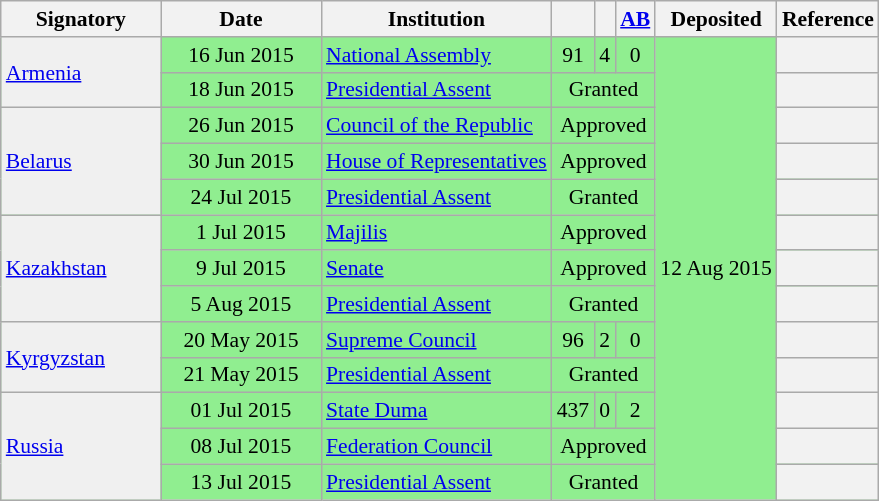<table class="wikitable" style="font-size:90%">
<tr>
<th style="width:100px;">Signatory</th>
<th style="width:100px">Date</th>
<th>Institution</th>
<th></th>
<th></th>
<th><a href='#'>AB</a></th>
<th>Deposited</th>
<th>Reference</th>
</tr>
<tr style="background:lightgreen;">
<td rowspan="2" style="background:#F0F0F0"> <a href='#'>Armenia</a></td>
<td style="text-align:center">16 Jun 2015</td>
<td><a href='#'>National Assembly</a></td>
<td style="text-align:center">91</td>
<td style="text-align:center">4</td>
<td style="text-align:center">0</td>
<td rowspan="13" style="text-align:center">12 Aug 2015</td>
<th></th>
</tr>
<tr style="background:lightgreen;">
<td style="text-align:center">18 Jun 2015</td>
<td><a href='#'>Presidential Assent</a></td>
<td colspan="3" style="text-align:center">Granted</td>
<th></th>
</tr>
<tr style="background:lightgreen;">
<td rowspan="3" style="background:#F0F0F0"> <a href='#'>Belarus</a></td>
<td style="text-align:center">26 Jun 2015</td>
<td><a href='#'>Council of the Republic</a></td>
<td colspan="3" style="text-align:center">Approved</td>
<th></th>
</tr>
<tr style="background:lightgreen;">
<td style="text-align:center">30 Jun 2015</td>
<td><a href='#'>House of Representatives</a></td>
<td colspan="3" style="text-align:center">Approved</td>
<th></th>
</tr>
<tr style="background:lightgreen;">
<td style="text-align:center">24 Jul 2015</td>
<td><a href='#'>Presidential Assent</a></td>
<td style="text-align:center" colspan="3">Granted</td>
<th></th>
</tr>
<tr style="background:lightgreen;">
<td rowspan="3" style="background:#F0F0F0"> <a href='#'>Kazakhstan</a></td>
<td style="text-align:center">1 Jul 2015</td>
<td><a href='#'>Majilis</a></td>
<td colspan="3" style="text-align:center">Approved</td>
<th></th>
</tr>
<tr style="background:lightgreen;">
<td style="text-align:center">9 Jul 2015</td>
<td><a href='#'>Senate</a></td>
<td colspan="3" style="text-align:center">Approved</td>
<th></th>
</tr>
<tr style="background:lightgreen;">
<td style="text-align:center">5 Aug 2015</td>
<td><a href='#'>Presidential Assent</a></td>
<td style="text-align:center" colspan="3">Granted</td>
<th></th>
</tr>
<tr style="background:lightgreen;">
<td rowspan="2" style="background:#F0F0F0"> <a href='#'>Kyrgyzstan</a></td>
<td style="text-align:center">20 May 2015</td>
<td><a href='#'>Supreme Council</a></td>
<td style="text-align:center">96</td>
<td style="text-align:center">2</td>
<td style="text-align:center">0</td>
<th></th>
</tr>
<tr style="background:lightgreen;">
<td style="text-align:center">21 May 2015</td>
<td><a href='#'>Presidential Assent</a></td>
<td style="text-align:center" colspan="3">Granted</td>
<th></th>
</tr>
<tr style="background:lightgreen;">
<td rowspan="3" style="background:#F0F0F0"> <a href='#'>Russia</a></td>
<td style="text-align:center">01 Jul 2015</td>
<td><a href='#'>State Duma</a></td>
<td style="text-align:center">437</td>
<td style="text-align:center">0</td>
<td style="text-align:center">2</td>
<th></th>
</tr>
<tr style="background:lightgreen;">
<td style="text-align:center">08 Jul 2015</td>
<td><a href='#'>Federation Council</a></td>
<td colspan="3" style="text-align:center">Approved</td>
<th></th>
</tr>
<tr style="background:lightgreen;">
<td style="text-align:center">13 Jul 2015</td>
<td><a href='#'>Presidential Assent</a></td>
<td style="text-align:center" colspan="3">Granted</td>
<th></th>
</tr>
</table>
